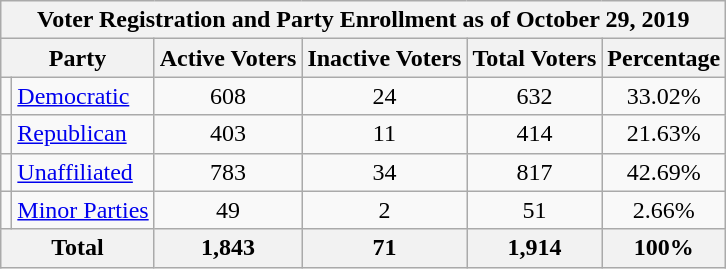<table class=wikitable>
<tr>
<th colspan = 6>Voter Registration and Party Enrollment as of October 29, 2019</th>
</tr>
<tr>
<th colspan = 2>Party</th>
<th>Active Voters</th>
<th>Inactive Voters</th>
<th>Total Voters</th>
<th>Percentage</th>
</tr>
<tr>
<td></td>
<td><a href='#'>Democratic</a></td>
<td align = center>608</td>
<td align = center>24</td>
<td align = center>632</td>
<td align = center>33.02%</td>
</tr>
<tr>
<td></td>
<td><a href='#'>Republican</a></td>
<td align = center>403</td>
<td align = center>11</td>
<td align = center>414</td>
<td align = center>21.63%</td>
</tr>
<tr>
<td></td>
<td><a href='#'>Unaffiliated</a></td>
<td align = center>783</td>
<td align = center>34</td>
<td align = center>817</td>
<td align = center>42.69%</td>
</tr>
<tr>
<td></td>
<td><a href='#'>Minor Parties</a></td>
<td align = center>49</td>
<td align = center>2</td>
<td align = center>51</td>
<td align = center>2.66%</td>
</tr>
<tr>
<th colspan = 2>Total</th>
<th align = center>1,843</th>
<th align = center>71</th>
<th align = center>1,914</th>
<th align = center>100%</th>
</tr>
</table>
